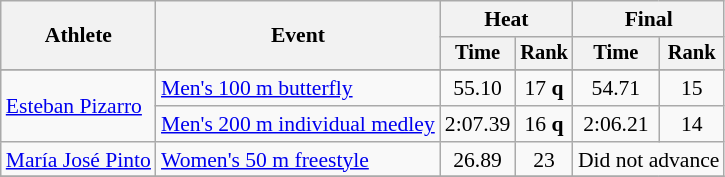<table class=wikitable style="font-size:90%">
<tr>
<th rowspan="2">Athlete</th>
<th rowspan="2">Event</th>
<th colspan="2">Heat</th>
<th colspan="2">Final</th>
</tr>
<tr style="font-size:95%">
<th>Time</th>
<th>Rank</th>
<th>Time</th>
<th>Rank</th>
</tr>
<tr align=center>
</tr>
<tr align=center>
<td align=left rowspan=2><a href='#'>Esteban Pizarro</a></td>
<td align=left><a href='#'>Men's 100 m butterfly</a></td>
<td>55.10</td>
<td>17 <strong>q</strong></td>
<td>54.71</td>
<td>15</td>
</tr>
<tr align=center>
<td align=left><a href='#'>Men's 200 m individual medley</a></td>
<td>2:07.39</td>
<td>16 <strong>q</strong></td>
<td>2:06.21</td>
<td>14</td>
</tr>
<tr align=center>
<td align=left><a href='#'>María José Pinto</a></td>
<td align=left><a href='#'>Women's 50 m freestyle</a></td>
<td>26.89</td>
<td>23</td>
<td colspan="2">Did not advance</td>
</tr>
<tr align=center>
</tr>
</table>
